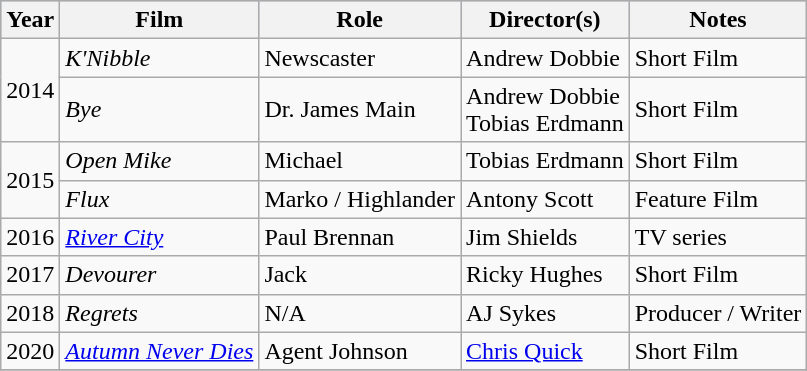<table class="wikitable">
<tr style="background:#b0c4de; text-align:center;">
<th>Year</th>
<th>Film</th>
<th>Role</th>
<th>Director(s)</th>
<th>Notes</th>
</tr>
<tr>
<td rowspan="2">2014</td>
<td><em>K'Nibble</em></td>
<td>Newscaster</td>
<td>Andrew Dobbie</td>
<td>Short Film</td>
</tr>
<tr>
<td><em>Bye</em></td>
<td>Dr. James Main</td>
<td>Andrew Dobbie<br>Tobias Erdmann</td>
<td>Short Film</td>
</tr>
<tr>
<td rowspan="2">2015</td>
<td><em>Open Mike</em></td>
<td>Michael</td>
<td>Tobias Erdmann</td>
<td>Short Film</td>
</tr>
<tr>
<td><em>Flux</em></td>
<td>Marko / Highlander</td>
<td>Antony Scott</td>
<td>Feature Film</td>
</tr>
<tr>
<td rowspan="1">2016</td>
<td><em><a href='#'>River City</a></em></td>
<td>Paul Brennan</td>
<td>Jim Shields</td>
<td>TV series</td>
</tr>
<tr>
<td rowspan="1">2017</td>
<td><em>Devourer</em></td>
<td>Jack</td>
<td>Ricky Hughes</td>
<td>Short Film</td>
</tr>
<tr>
<td rowspan="1">2018</td>
<td><em>Regrets</em></td>
<td>N/A</td>
<td>AJ Sykes</td>
<td>Producer / Writer</td>
</tr>
<tr>
<td rowspan="1">2020</td>
<td><em><a href='#'>Autumn Never Dies</a></em></td>
<td>Agent Johnson</td>
<td><a href='#'>Chris Quick</a></td>
<td>Short Film</td>
</tr>
<tr>
</tr>
</table>
